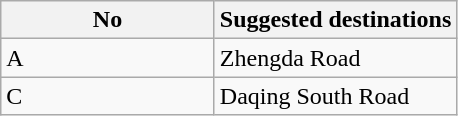<table class="wikitable" style="margin-bottom: 10px;">
<tr>
<th width="135px">No</th>
<th>Suggested destinations</th>
</tr>
<tr>
<td>A</td>
<td>Zhengda Road</td>
</tr>
<tr>
<td>C</td>
<td>Daqing South Road</td>
</tr>
</table>
